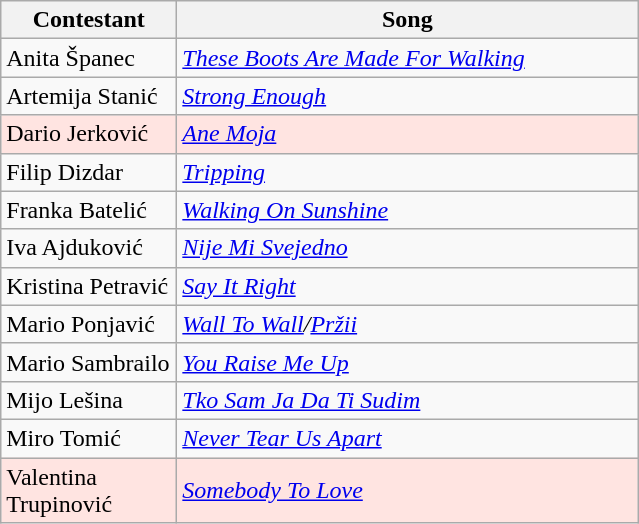<table class="wikitable">
<tr>
<th width="110">Contestant</th>
<th width="300">Song </th>
</tr>
<tr>
<td align="left">Anita Španec</td>
<td align="left"><em><a href='#'>These Boots Are Made For Walking</a></em> </td>
</tr>
<tr>
<td align="left">Artemija Stanić</td>
<td align="left"><em><a href='#'>Strong Enough</a></em> </td>
</tr>
<tr bgcolor="#FFE4E1">
<td align="left">Dario Jerković</td>
<td align="left"><em><a href='#'>Ane Moja</a></em> </td>
</tr>
<tr>
<td align="left">Filip Dizdar</td>
<td align="left"><em><a href='#'>Tripping</a></em> </td>
</tr>
<tr>
<td align="left">Franka Batelić</td>
<td align="left"><em><a href='#'>Walking On Sunshine</a></em> </td>
</tr>
<tr>
<td align="left">Iva Ajduković</td>
<td align="left"><em><a href='#'>Nije Mi Svejedno</a></em> </td>
</tr>
<tr>
<td align="left">Kristina Petravić</td>
<td align="left"><em><a href='#'>Say It Right</a></em> </td>
</tr>
<tr>
<td align="left">Mario Ponjavić</td>
<td align="left"><em><a href='#'>Wall To Wall</a>/<a href='#'>Pržii</a></em> </td>
</tr>
<tr>
<td align="left">Mario Sambrailo</td>
<td align="left"><em><a href='#'>You Raise Me Up</a></em> </td>
</tr>
<tr>
<td align="left">Mijo Lešina</td>
<td align="left"><em><a href='#'>Tko Sam Ja Da Ti Sudim</a></em> </td>
</tr>
<tr>
<td align="left">Miro Tomić</td>
<td align="left"><em><a href='#'>Never Tear Us Apart</a></em> </td>
</tr>
<tr bgcolor="#FFE4E1">
<td align="left">Valentina Trupinović</td>
<td align="left"><em><a href='#'>Somebody To Love</a></em> </td>
</tr>
</table>
